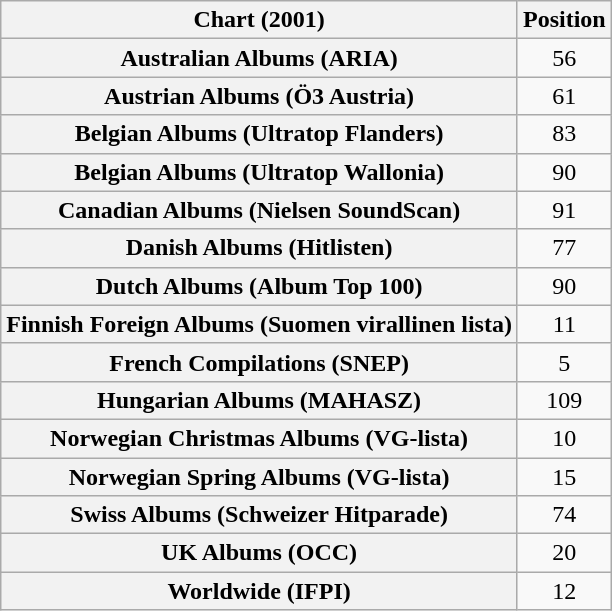<table class="wikitable sortable plainrowheaders" style="text-align:center">
<tr>
<th scope="col">Chart (2001)</th>
<th scope="col">Position</th>
</tr>
<tr>
<th scope="row">Australian Albums (ARIA)</th>
<td>56</td>
</tr>
<tr>
<th scope="row">Austrian Albums (Ö3 Austria)</th>
<td>61</td>
</tr>
<tr>
<th scope="row">Belgian Albums (Ultratop Flanders)</th>
<td>83</td>
</tr>
<tr>
<th scope="row">Belgian Albums (Ultratop Wallonia)</th>
<td>90</td>
</tr>
<tr>
<th scope="row">Canadian Albums (Nielsen SoundScan)</th>
<td>91</td>
</tr>
<tr>
<th scope="row">Danish Albums (Hitlisten)</th>
<td>77</td>
</tr>
<tr>
<th scope="row">Dutch Albums (Album Top 100)</th>
<td>90</td>
</tr>
<tr>
<th scope="row">Finnish Foreign Albums (Suomen virallinen lista)</th>
<td>11</td>
</tr>
<tr>
<th scope="row">French Compilations (SNEP)</th>
<td>5</td>
</tr>
<tr>
<th scope="row">Hungarian Albums (MAHASZ)</th>
<td>109</td>
</tr>
<tr>
<th scope="row">Norwegian Christmas Albums (VG-lista)</th>
<td>10</td>
</tr>
<tr>
<th scope="row">Norwegian Spring Albums (VG-lista)</th>
<td>15</td>
</tr>
<tr>
<th scope="row">Swiss Albums (Schweizer Hitparade)</th>
<td>74</td>
</tr>
<tr>
<th scope="row">UK Albums (OCC)</th>
<td>20</td>
</tr>
<tr>
<th scope="row">Worldwide (IFPI)</th>
<td>12</td>
</tr>
</table>
